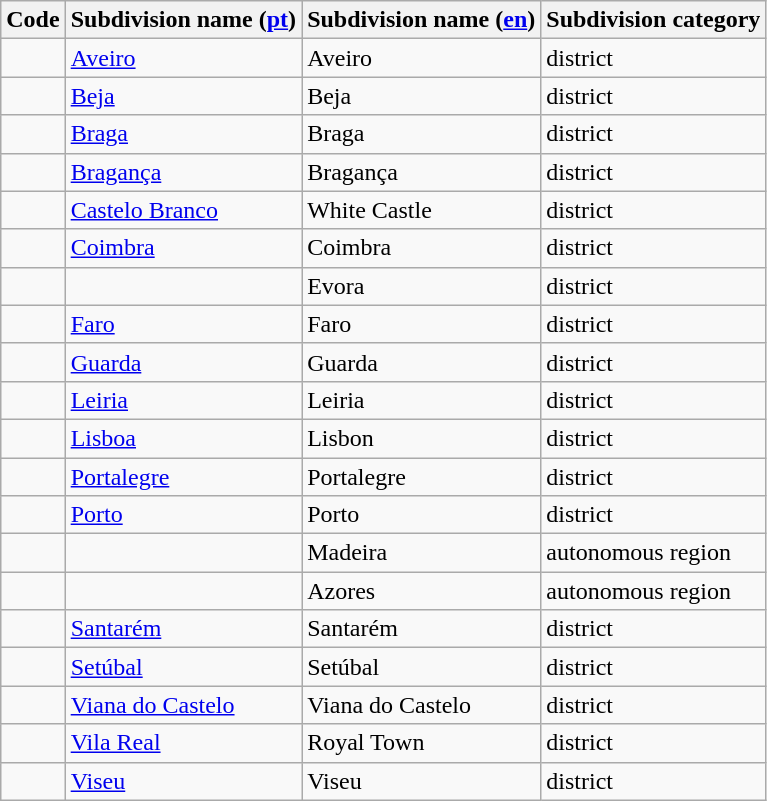<table class="wikitable sortable">
<tr>
<th>Code</th>
<th>Subdivision name (<a href='#'>pt</a>)</th>
<th>Subdivision name (<a href='#'>en</a>) </th>
<th>Subdivision category</th>
</tr>
<tr>
<td></td>
<td><a href='#'>Aveiro</a></td>
<td>Aveiro</td>
<td>district</td>
</tr>
<tr>
<td></td>
<td><a href='#'>Beja</a></td>
<td>Beja</td>
<td>district</td>
</tr>
<tr>
<td></td>
<td><a href='#'>Braga</a></td>
<td>Braga</td>
<td>district</td>
</tr>
<tr>
<td></td>
<td><a href='#'>Bragança</a></td>
<td>Bragança</td>
<td>district</td>
</tr>
<tr>
<td></td>
<td><a href='#'>Castelo Branco</a></td>
<td>White Castle</td>
<td>district</td>
</tr>
<tr>
<td></td>
<td><a href='#'>Coimbra</a></td>
<td>Coimbra</td>
<td>district</td>
</tr>
<tr>
<td></td>
<td></td>
<td>Evora</td>
<td>district</td>
</tr>
<tr>
<td></td>
<td><a href='#'>Faro</a></td>
<td>Faro</td>
<td>district</td>
</tr>
<tr>
<td></td>
<td><a href='#'>Guarda</a></td>
<td>Guarda</td>
<td>district</td>
</tr>
<tr>
<td></td>
<td><a href='#'>Leiria</a></td>
<td>Leiria</td>
<td>district</td>
</tr>
<tr>
<td></td>
<td><a href='#'>Lisboa</a></td>
<td>Lisbon</td>
<td>district</td>
</tr>
<tr>
<td></td>
<td><a href='#'>Portalegre</a></td>
<td>Portalegre</td>
<td>district</td>
</tr>
<tr>
<td></td>
<td><a href='#'>Porto</a></td>
<td>Porto</td>
<td>district</td>
</tr>
<tr>
<td></td>
<td></td>
<td>Madeira</td>
<td>autonomous region</td>
</tr>
<tr>
<td></td>
<td></td>
<td>Azores</td>
<td>autonomous region</td>
</tr>
<tr>
<td></td>
<td><a href='#'>Santarém</a></td>
<td>Santarém</td>
<td>district</td>
</tr>
<tr>
<td></td>
<td><a href='#'>Setúbal</a></td>
<td>Setúbal</td>
<td>district</td>
</tr>
<tr>
<td></td>
<td><a href='#'>Viana do Castelo</a></td>
<td>Viana do Castelo</td>
<td>district</td>
</tr>
<tr>
<td></td>
<td><a href='#'>Vila Real</a></td>
<td>Royal Town</td>
<td>district</td>
</tr>
<tr>
<td></td>
<td><a href='#'>Viseu</a></td>
<td>Viseu</td>
<td>district</td>
</tr>
</table>
